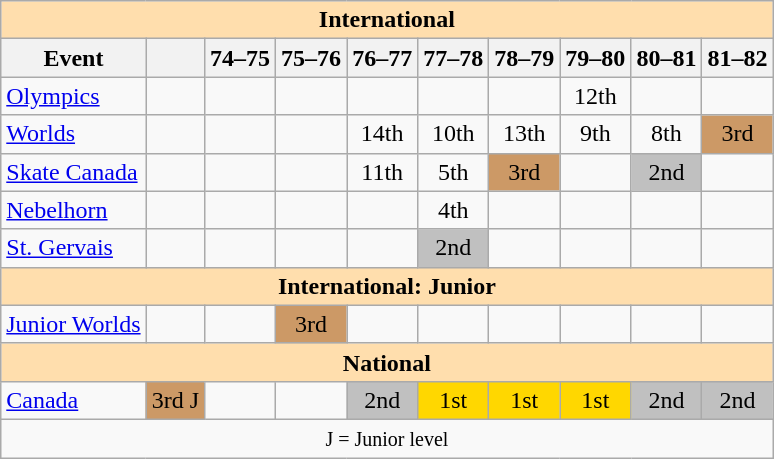<table class="wikitable" style="text-align:center">
<tr>
<th style="background-color: #ffdead; " colspan=10 align=center>International</th>
</tr>
<tr>
<th>Event</th>
<th></th>
<th>74–75</th>
<th>75–76</th>
<th>76–77</th>
<th>77–78</th>
<th>78–79</th>
<th>79–80</th>
<th>80–81</th>
<th>81–82</th>
</tr>
<tr>
<td align=left><a href='#'>Olympics</a></td>
<td></td>
<td></td>
<td></td>
<td></td>
<td></td>
<td></td>
<td>12th</td>
<td></td>
<td></td>
</tr>
<tr>
<td align=left><a href='#'>Worlds</a></td>
<td></td>
<td></td>
<td></td>
<td>14th</td>
<td>10th</td>
<td>13th</td>
<td>9th</td>
<td>8th</td>
<td bgcolor=cc9966>3rd</td>
</tr>
<tr>
<td align=left><a href='#'>Skate Canada</a></td>
<td></td>
<td></td>
<td></td>
<td>11th</td>
<td>5th</td>
<td bgcolor=cc9966>3rd</td>
<td></td>
<td bgcolor=silver>2nd</td>
<td></td>
</tr>
<tr>
<td align=left><a href='#'>Nebelhorn</a></td>
<td></td>
<td></td>
<td></td>
<td></td>
<td>4th</td>
<td></td>
<td></td>
<td></td>
<td></td>
</tr>
<tr>
<td align=left><a href='#'>St. Gervais</a></td>
<td></td>
<td></td>
<td></td>
<td></td>
<td bgcolor=silver>2nd</td>
<td></td>
<td></td>
<td></td>
<td></td>
</tr>
<tr>
<th style="background-color: #ffdead; " colspan=10 align=center>International: Junior</th>
</tr>
<tr>
<td align=left><a href='#'>Junior Worlds</a></td>
<td></td>
<td></td>
<td bgcolor=cc9966>3rd</td>
<td></td>
<td></td>
<td></td>
<td></td>
<td></td>
<td></td>
</tr>
<tr>
<th style="background-color: #ffdead; " colspan=10 align=center>National</th>
</tr>
<tr>
<td align=left><a href='#'>Canada</a></td>
<td bgcolor=cc9966>3rd J</td>
<td></td>
<td></td>
<td bgcolor=silver>2nd</td>
<td bgcolor=gold>1st</td>
<td bgcolor=gold>1st</td>
<td bgcolor=gold>1st</td>
<td bgcolor=silver>2nd</td>
<td bgcolor=silver>2nd</td>
</tr>
<tr>
<td colspan=10 align=center><small> J = Junior level </small></td>
</tr>
</table>
